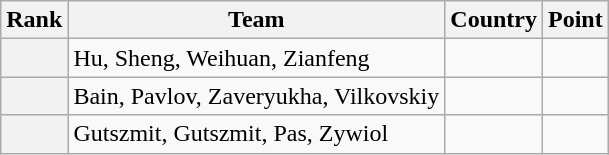<table class="wikitable sortable">
<tr>
<th>Rank</th>
<th>Team</th>
<th>Country</th>
<th>Point</th>
</tr>
<tr>
<th></th>
<td>Hu, Sheng, Weihuan, Zianfeng</td>
<td></td>
<td></td>
</tr>
<tr>
<th></th>
<td>Bain, Pavlov, Zaveryukha, Vilkovskiy</td>
<td></td>
<td></td>
</tr>
<tr>
<th></th>
<td>Gutszmit, Gutszmit, Pas, Zywiol</td>
<td></td>
<td></td>
</tr>
</table>
